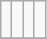<table class="wikitable">
<tr ---->
<td><br></td>
<td><br></td>
<td><br></td>
<td><br></td>
</tr>
<tr --->
</tr>
</table>
